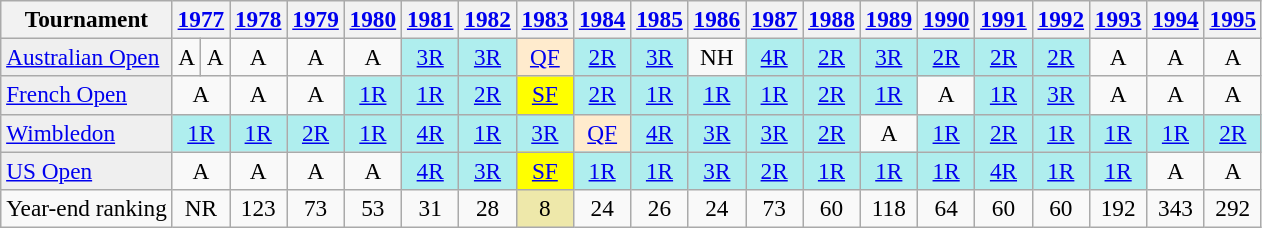<table class="wikitable" style=font-size:97%>
<tr>
<th>Tournament</th>
<th colspan="2"><a href='#'>1977</a></th>
<th><a href='#'>1978</a></th>
<th><a href='#'>1979</a></th>
<th><a href='#'>1980</a></th>
<th><a href='#'>1981</a></th>
<th><a href='#'>1982</a></th>
<th><a href='#'>1983</a></th>
<th><a href='#'>1984</a></th>
<th><a href='#'>1985</a></th>
<th><a href='#'>1986</a></th>
<th><a href='#'>1987</a></th>
<th><a href='#'>1988</a></th>
<th><a href='#'>1989</a></th>
<th><a href='#'>1990</a></th>
<th><a href='#'>1991</a></th>
<th><a href='#'>1992</a></th>
<th><a href='#'>1993</a></th>
<th><a href='#'>1994</a></th>
<th><a href='#'>1995</a></th>
</tr>
<tr>
<td style="background:#EFEFEF;"><a href='#'>Australian Open</a></td>
<td align="center">A</td>
<td align="center">A</td>
<td align="center">A</td>
<td align="center">A</td>
<td align="center">A</td>
<td align="center" style="background:#afeeee;"><a href='#'>3R</a></td>
<td align="center" style="background:#afeeee;"><a href='#'>3R</a></td>
<td align="center" style="background:#ffebcd;"><a href='#'>QF</a></td>
<td align="center" style="background:#afeeee;"><a href='#'>2R</a></td>
<td align="center" style="background:#afeeee;"><a href='#'>3R</a></td>
<td align="center">NH</td>
<td align="center" style="background:#afeeee;"><a href='#'>4R</a></td>
<td align="center" style="background:#afeeee;"><a href='#'>2R</a></td>
<td align="center" style="background:#afeeee;"><a href='#'>3R</a></td>
<td align="center" style="background:#afeeee;"><a href='#'>2R</a></td>
<td align="center" style="background:#afeeee;"><a href='#'>2R</a></td>
<td align="center" style="background:#afeeee;"><a href='#'>2R</a></td>
<td align="center">A</td>
<td align="center">A</td>
<td align="center">A</td>
</tr>
<tr>
<td style="background:#EFEFEF;"><a href='#'>French Open</a></td>
<td colspan="2" align="center">A</td>
<td align="center">A</td>
<td align="center">A</td>
<td align="center" style="background:#afeeee;"><a href='#'>1R</a></td>
<td align="center" style="background:#afeeee;"><a href='#'>1R</a></td>
<td align="center" style="background:#afeeee;"><a href='#'>2R</a></td>
<td align="center" style="background:yellow;"><a href='#'>SF</a></td>
<td align="center" style="background:#afeeee;"><a href='#'>2R</a></td>
<td align="center" style="background:#afeeee;"><a href='#'>1R</a></td>
<td align="center" style="background:#afeeee;"><a href='#'>1R</a></td>
<td align="center" style="background:#afeeee;"><a href='#'>1R</a></td>
<td align="center" style="background:#afeeee;"><a href='#'>2R</a></td>
<td align="center" style="background:#afeeee;"><a href='#'>1R</a></td>
<td align="center">A</td>
<td align="center" style="background:#afeeee;"><a href='#'>1R</a></td>
<td align="center" style="background:#afeeee;"><a href='#'>3R</a></td>
<td align="center">A</td>
<td align="center">A</td>
<td align="center">A</td>
</tr>
<tr>
<td style="background:#EFEFEF;"><a href='#'>Wimbledon</a></td>
<td colspan="2" align="center" style="background:#afeeee;"><a href='#'>1R</a></td>
<td align="center" style="background:#afeeee;"><a href='#'>1R</a></td>
<td align="center" style="background:#afeeee;"><a href='#'>2R</a></td>
<td align="center" style="background:#afeeee;"><a href='#'>1R</a></td>
<td align="center" style="background:#afeeee;"><a href='#'>4R</a></td>
<td align="center" style="background:#afeeee;"><a href='#'>1R</a></td>
<td align="center" style="background:#afeeee;"><a href='#'>3R</a></td>
<td align="center" style="background:#ffebcd;"><a href='#'>QF</a></td>
<td align="center" style="background:#afeeee;"><a href='#'>4R</a></td>
<td align="center" style="background:#afeeee;"><a href='#'>3R</a></td>
<td align="center" style="background:#afeeee;"><a href='#'>3R</a></td>
<td align="center" style="background:#afeeee;"><a href='#'>2R</a></td>
<td align="center">A</td>
<td align="center" style="background:#afeeee;"><a href='#'>1R</a></td>
<td align="center" style="background:#afeeee;"><a href='#'>2R</a></td>
<td align="center" style="background:#afeeee;"><a href='#'>1R</a></td>
<td align="center" style="background:#afeeee;"><a href='#'>1R</a></td>
<td align="center" style="background:#afeeee;"><a href='#'>1R</a></td>
<td align="center" style="background:#afeeee;"><a href='#'>2R</a></td>
</tr>
<tr>
<td style="background:#EFEFEF;"><a href='#'>US Open</a></td>
<td colspan="2" align="center">A</td>
<td align="center">A</td>
<td align="center">A</td>
<td align="center">A</td>
<td align="center" style="background:#afeeee;"><a href='#'>4R</a></td>
<td align="center" style="background:#afeeee;"><a href='#'>3R</a></td>
<td align="center" style="background:yellow;"><a href='#'>SF</a></td>
<td align="center" style="background:#afeeee;"><a href='#'>1R</a></td>
<td align="center" style="background:#afeeee;"><a href='#'>1R</a></td>
<td align="center" style="background:#afeeee;"><a href='#'>3R</a></td>
<td align="center" style="background:#afeeee;"><a href='#'>2R</a></td>
<td align="center" style="background:#afeeee;"><a href='#'>1R</a></td>
<td align="center" style="background:#afeeee;"><a href='#'>1R</a></td>
<td align="center" style="background:#afeeee;"><a href='#'>1R</a></td>
<td align="center" style="background:#afeeee;"><a href='#'>4R</a></td>
<td align="center" style="background:#afeeee;"><a href='#'>1R</a></td>
<td align="center" style="background:#afeeee;"><a href='#'>1R</a></td>
<td align="center">A</td>
<td align="center">A</td>
</tr>
<tr>
<td align=left>Year-end ranking</td>
<td colspan="2" align="center">NR</td>
<td align="center">123</td>
<td align="center">73</td>
<td align="center">53</td>
<td align="center">31</td>
<td align="center">28</td>
<td align="center" bgcolor=EEE8AA>8</td>
<td align="center">24</td>
<td align="center">26</td>
<td align="center">24</td>
<td align="center">73</td>
<td align="center">60</td>
<td align="center">118</td>
<td align="center">64</td>
<td align="center">60</td>
<td align="center">60</td>
<td align="center">192</td>
<td align="center">343</td>
<td align="center">292</td>
</tr>
</table>
